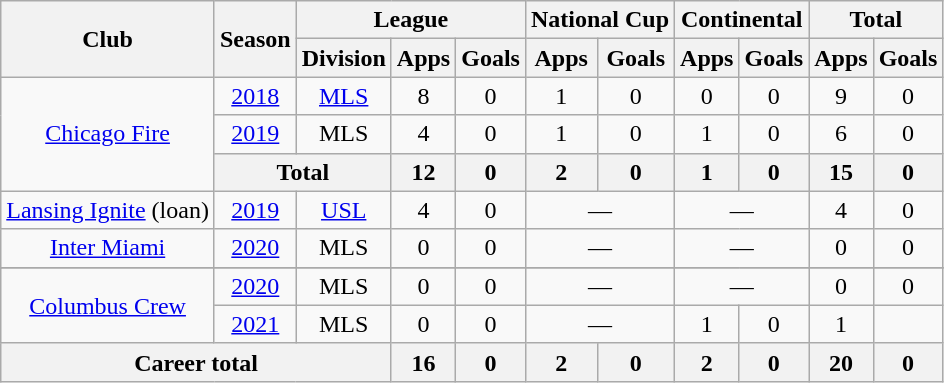<table class="wikitable" style="text-align:center">
<tr>
<th rowspan="2">Club</th>
<th rowspan="2">Season</th>
<th colspan="3">League</th>
<th colspan="2">National Cup</th>
<th colspan="2">Continental</th>
<th colspan="2">Total</th>
</tr>
<tr>
<th>Division</th>
<th>Apps</th>
<th>Goals</th>
<th>Apps</th>
<th>Goals</th>
<th>Apps</th>
<th>Goals</th>
<th>Apps</th>
<th>Goals</th>
</tr>
<tr>
<td rowspan="3"><a href='#'>Chicago Fire</a></td>
<td><a href='#'>2018</a></td>
<td><a href='#'>MLS</a></td>
<td>8</td>
<td>0</td>
<td>1</td>
<td>0</td>
<td>0</td>
<td>0</td>
<td>9</td>
<td>0</td>
</tr>
<tr>
<td><a href='#'>2019</a></td>
<td>MLS</td>
<td>4</td>
<td>0</td>
<td>1</td>
<td>0</td>
<td>1</td>
<td>0</td>
<td>6</td>
<td>0</td>
</tr>
<tr>
<th colspan="2">Total</th>
<th>12</th>
<th>0</th>
<th>2</th>
<th>0</th>
<th>1</th>
<th>0</th>
<th>15</th>
<th>0</th>
</tr>
<tr>
<td><a href='#'>Lansing Ignite</a> (loan)</td>
<td><a href='#'>2019</a></td>
<td><a href='#'>USL</a></td>
<td>4</td>
<td>0</td>
<td colspan="2">—</td>
<td colspan="2">—</td>
<td>4</td>
<td>0</td>
</tr>
<tr>
<td><a href='#'>Inter Miami</a></td>
<td><a href='#'>2020</a></td>
<td>MLS</td>
<td>0</td>
<td>0</td>
<td colspan="2">—</td>
<td colspan="2">—</td>
<td>0</td>
<td>0</td>
</tr>
<tr>
</tr>
<tr>
<td rowspan="2"><a href='#'>Columbus Crew</a></td>
<td><a href='#'>2020</a></td>
<td>MLS</td>
<td>0</td>
<td>0</td>
<td colspan="2">—</td>
<td colspan="2">—</td>
<td>0</td>
<td>0</td>
</tr>
<tr>
<td><a href='#'>2021</a></td>
<td>MLS</td>
<td>0</td>
<td>0</td>
<td colspan="2">—</td>
<td>1</td>
<td>0</td>
<td>1</td>
<td></td>
</tr>
<tr>
<th colspan="3">Career total</th>
<th>16</th>
<th>0</th>
<th>2</th>
<th>0</th>
<th>2</th>
<th>0</th>
<th>20</th>
<th>0</th>
</tr>
</table>
